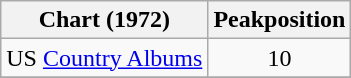<table class="wikitable">
<tr>
<th>Chart (1972)</th>
<th>Peakposition</th>
</tr>
<tr>
<td>US <a href='#'>Country Albums</a></td>
<td align="center">10</td>
</tr>
<tr>
</tr>
</table>
